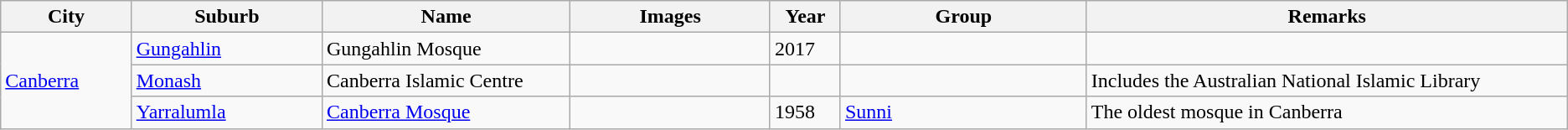<table class="wikitable sortable">
<tr>
<th align=left width=100px>City</th>
<th align=left width=150px>Suburb</th>
<th align=left width=200px>Name</th>
<th align=center width=160px class=unsortable>Images</th>
<th align=left width=050px>Year</th>
<th align=center width=200px>Group</th>
<th align=left width=400px class=unsortable>Remarks</th>
</tr>
<tr>
<td rowspan=3><a href='#'>Canberra</a></td>
<td><a href='#'>Gungahlin</a></td>
<td>Gungahlin Mosque</td>
<td></td>
<td>2017</td>
<td></td>
<td></td>
</tr>
<tr>
<td><a href='#'>Monash</a></td>
<td>Canberra Islamic Centre</td>
<td></td>
<td></td>
<td></td>
<td>Includes the Australian National Islamic Library</td>
</tr>
<tr>
<td><a href='#'>Yarralumla</a></td>
<td><a href='#'>Canberra Mosque</a></td>
<td></td>
<td>1958</td>
<td><a href='#'>Sunni</a></td>
<td>The oldest mosque in Canberra</td>
</tr>
</table>
